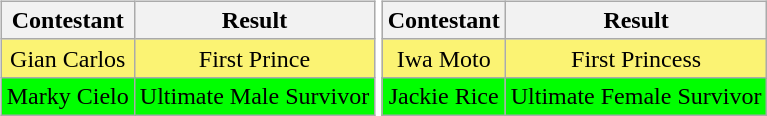<table>
<tr>
<td><br><table class="wikitable sortable nowrap" style="margin:auto; text-align:center">
<tr>
<th scope="col">Contestant</th>
<th scope="col">Result</th>
</tr>
<tr>
<td bgcolor=#FBF373>Gian Carlos</td>
<td bgcolor=#FBF373>First Prince</td>
</tr>
<tr>
<td bgcolor=lime>Marky Cielo</td>
<td bgcolor=lime>Ultimate Male Survivor</td>
</tr>
</table>
</td>
<td><br><table class="wikitable sortable nowrap" style="margin:auto; text-align:center">
<tr>
<th scope="col">Contestant</th>
<th scope="col">Result</th>
</tr>
<tr>
<td bgcolor=#FBF373>Iwa Moto</td>
<td bgcolor=#FBF373>First Princess</td>
</tr>
<tr>
<td bgcolor=lime>Jackie Rice</td>
<td bgcolor=lime>Ultimate Female Survivor</td>
</tr>
</table>
</td>
</tr>
</table>
